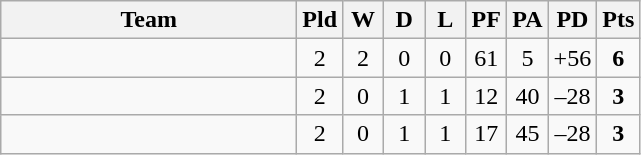<table class="wikitable" style="text-align:center;">
<tr>
<th width=190>Team</th>
<th width=20 abbr="Played">Pld</th>
<th width=20 abbr="Won">W</th>
<th width=20 abbr="Drawn">D</th>
<th width=20 abbr="Lost">L</th>
<th width=20 abbr="Points for">PF</th>
<th width=20 abbr="Points against">PA</th>
<th width=25 abbr="Points difference">PD</th>
<th width=20 abbr="Points">Pts</th>
</tr>
<tr>
<td align=left></td>
<td>2</td>
<td>2</td>
<td>0</td>
<td>0</td>
<td>61</td>
<td>5</td>
<td>+56</td>
<td><strong>6</strong></td>
</tr>
<tr>
<td align=left></td>
<td>2</td>
<td>0</td>
<td>1</td>
<td>1</td>
<td>12</td>
<td>40</td>
<td>–28</td>
<td><strong>3</strong></td>
</tr>
<tr>
<td align=left></td>
<td>2</td>
<td>0</td>
<td>1</td>
<td>1</td>
<td>17</td>
<td>45</td>
<td>–28</td>
<td><strong>3</strong></td>
</tr>
</table>
